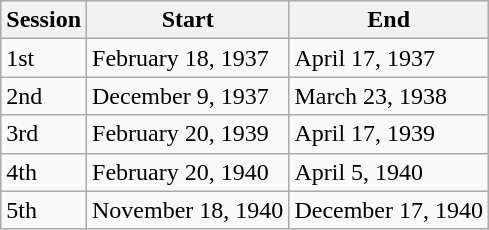<table class="wikitable">
<tr>
<th>Session</th>
<th>Start</th>
<th>End</th>
</tr>
<tr>
<td>1st</td>
<td>February 18, 1937</td>
<td>April 17, 1937</td>
</tr>
<tr>
<td>2nd</td>
<td>December 9, 1937</td>
<td>March 23, 1938</td>
</tr>
<tr>
<td>3rd</td>
<td>February 20, 1939</td>
<td>April 17, 1939</td>
</tr>
<tr>
<td>4th</td>
<td>February 20, 1940</td>
<td>April 5, 1940</td>
</tr>
<tr>
<td>5th</td>
<td>November 18, 1940</td>
<td>December 17, 1940</td>
</tr>
</table>
